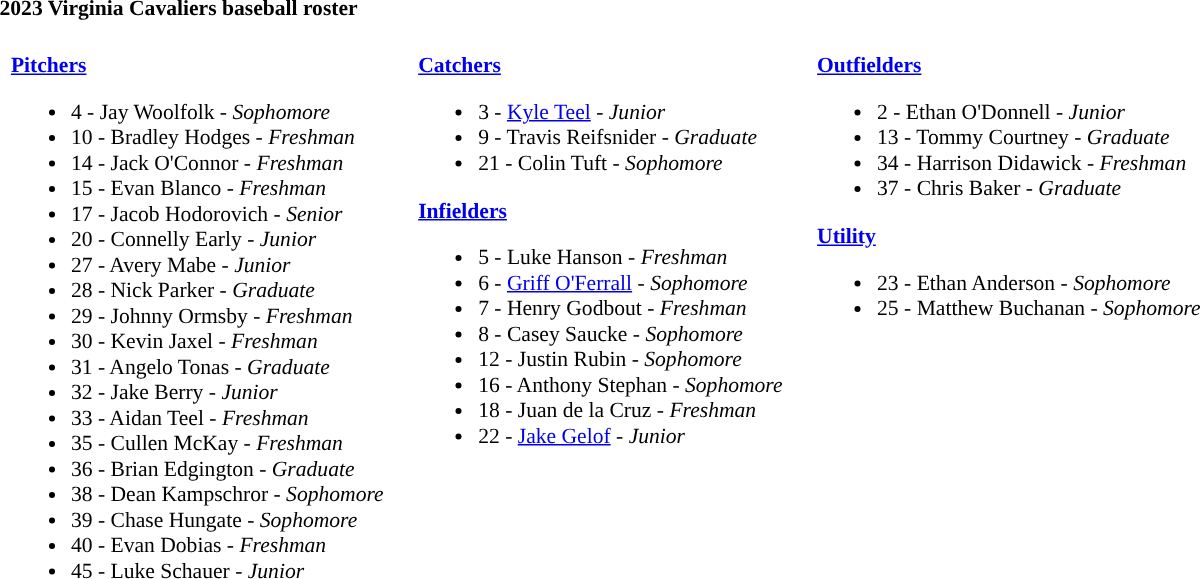<table class="toccolours" style="text-align: left; font-size:90%;">
<tr>
<th colspan="9">2023 Virginia Cavaliers baseball roster</th>
</tr>
<tr>
<td width="03"> </td>
<td valign="top"><br><strong><a href='#'>Pitchers</a></strong><ul><li>4 - Jay Woolfolk - <em>Sophomore</em></li><li>10 - Bradley Hodges - <em>Freshman</em></li><li>14 - Jack O'Connor - <em>Freshman</em></li><li>15 - Evan Blanco - <em>Freshman</em></li><li>17 - Jacob Hodorovich - <em>Senior</em></li><li>20 - Connelly Early - <em>Junior</em></li><li>27 - Avery Mabe - <em>Junior</em></li><li>28 - Nick Parker - <em>Graduate</em></li><li>29 - Johnny Ormsby - <em>Freshman</em></li><li>30 - Kevin Jaxel - <em>Freshman</em></li><li>31 - Angelo Tonas - <em>Graduate</em></li><li>32 - Jake Berry - <em>Junior</em></li><li>33 - Aidan Teel - <em>Freshman</em></li><li>35 - Cullen McKay - <em>Freshman</em></li><li>36 - Brian Edgington - <em>Graduate</em></li><li>38 - Dean Kampschror - <em>Sophomore</em></li><li>39 - Chase Hungate - <em>Sophomore</em></li><li>40 - Evan Dobias - <em>Freshman</em></li><li>45 - Luke Schauer - <em>Junior</em></li></ul></td>
<td width="15"> </td>
<td valign="top"><br><strong><a href='#'>Catchers</a></strong><ul><li>3 - <a href='#'>Kyle Teel</a> - <em>Junior</em></li><li>9 - Travis Reifsnider - <em>Graduate</em></li><li>21 - Colin Tuft - <em>Sophomore</em></li></ul><strong><a href='#'>Infielders</a></strong><ul><li>5 - Luke Hanson - <em>Freshman</em></li><li>6 - <a href='#'>Griff O'Ferrall</a> - <em>Sophomore</em></li><li>7 - Henry Godbout - <em>Freshman</em></li><li>8 - Casey Saucke - <em>Sophomore</em></li><li>12 - Justin Rubin - <em>Sophomore</em></li><li>16 - Anthony Stephan - <em>Sophomore</em></li><li>18 - Juan de la Cruz - <em>Freshman</em></li><li>22 - <a href='#'>Jake Gelof</a> - <em>Junior</em></li></ul></td>
<td width="15"> </td>
<td valign="top"><br><strong><a href='#'>Outfielders</a></strong><ul><li>2 - Ethan O'Donnell - <em>Junior</em></li><li>13 - Tommy Courtney - <em>Graduate</em></li><li>34 - Harrison Didawick - <em>Freshman</em></li><li>37 - Chris Baker - <em>Graduate</em></li></ul><strong><a href='#'>Utility</a></strong><ul><li>23 - Ethan Anderson - <em>Sophomore</em></li><li>25 - Matthew Buchanan - <em>Sophomore</em></li></ul></td>
<td width="25"> </td>
</tr>
</table>
